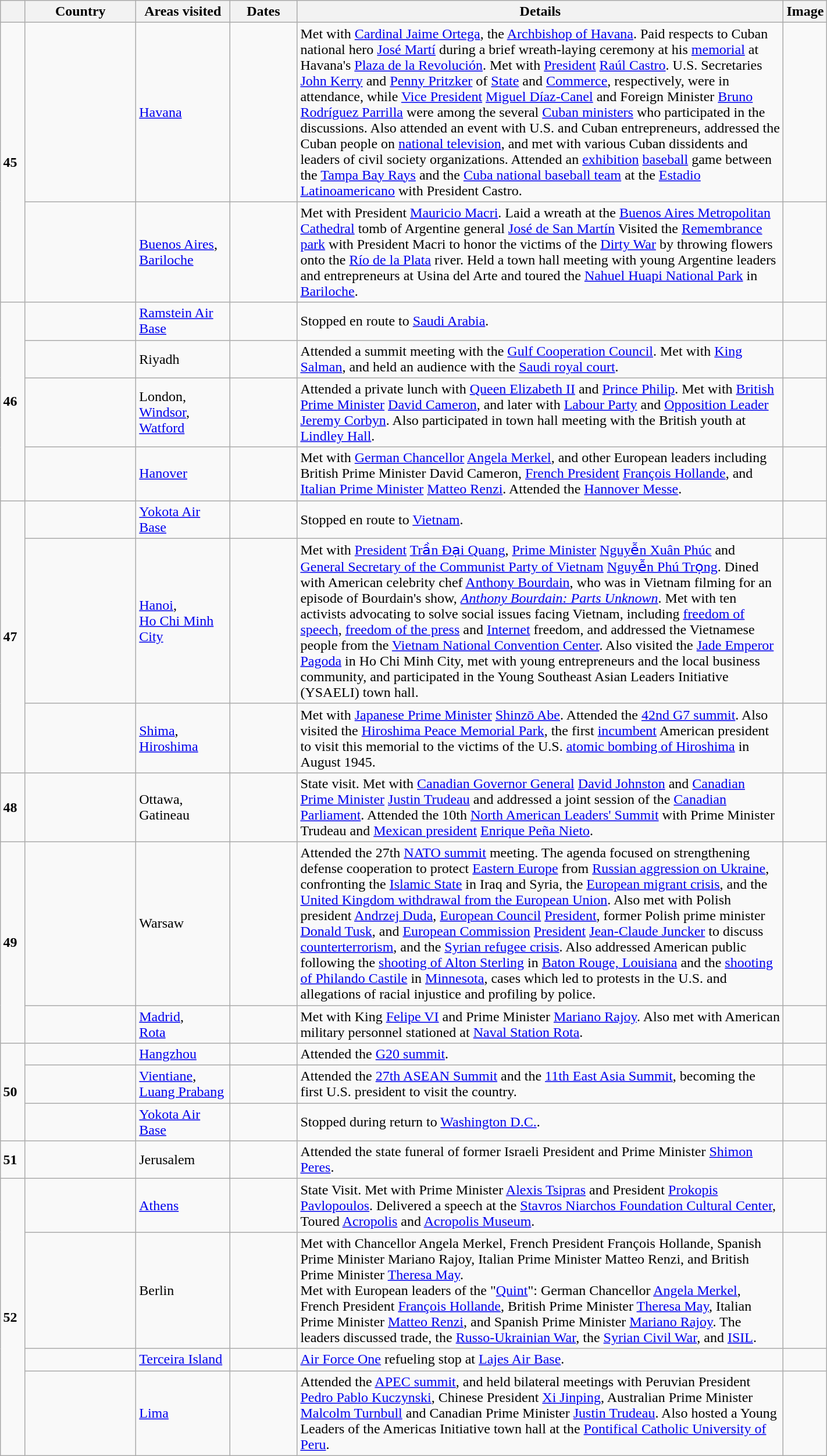<table class="wikitable sortable" style="margin:1em auto 1em auto;">
<tr>
<th style="width: 3%;"></th>
<th width=120>Country</th>
<th width=100>Areas visited</th>
<th width=70>Dates</th>
<th width=550>Details</th>
<th>Image</th>
</tr>
<tr>
<td rowspan=2><strong>45</strong></td>
<td></td>
<td><a href='#'>Havana</a></td>
<td></td>
<td>Met with <a href='#'>Cardinal Jaime Ortega</a>, the <a href='#'>Archbishop of Havana</a>. Paid respects to Cuban national hero <a href='#'>José Martí</a> during a brief wreath-laying ceremony at his <a href='#'>memorial</a> at Havana's <a href='#'>Plaza de la Revolución</a>. Met with <a href='#'>President</a> <a href='#'>Raúl Castro</a>. U.S. Secretaries <a href='#'>John Kerry</a> and <a href='#'>Penny Pritzker</a> of <a href='#'>State</a> and <a href='#'>Commerce</a>, respectively, were in attendance, while <a href='#'>Vice President</a> <a href='#'>Miguel Díaz-Canel</a> and Foreign Minister <a href='#'>Bruno Rodríguez Parrilla</a> were among the several <a href='#'>Cuban ministers</a> who participated in the discussions. Also attended an event with U.S. and Cuban entrepreneurs, addressed the Cuban people on <a href='#'>national television</a>, and met with various Cuban dissidents and leaders of civil society organizations. Attended an <a href='#'>exhibition</a> <a href='#'>baseball</a> game between the <a href='#'>Tampa Bay Rays</a> and the <a href='#'>Cuba national baseball team</a> at the <a href='#'>Estadio Latinoamericano</a> with President Castro.</td>
<td></td>
</tr>
<tr>
<td></td>
<td><a href='#'>Buenos Aires</a>,<br><a href='#'>Bariloche</a></td>
<td></td>
<td>Met with President <a href='#'>Mauricio Macri</a>. Laid a wreath at the <a href='#'>Buenos Aires Metropolitan Cathedral</a> tomb of Argentine general <a href='#'>José de San Martín</a> Visited the <a href='#'>Remembrance park</a> with President Macri to honor the victims of the <a href='#'>Dirty War</a> by throwing flowers onto the <a href='#'>Río de la Plata</a> river. Held a town hall meeting with young Argentine leaders and entrepreneurs at Usina del Arte and  toured the <a href='#'>Nahuel Huapi National Park</a> in <a href='#'>Bariloche</a>.</td>
<td></td>
</tr>
<tr>
<td rowspan=4><strong>46</strong></td>
<td></td>
<td><a href='#'>Ramstein Air Base</a></td>
<td></td>
<td>Stopped en route to <a href='#'>Saudi Arabia</a>.</td>
<td></td>
</tr>
<tr>
<td></td>
<td>Riyadh</td>
<td></td>
<td>Attended a summit meeting with the <a href='#'>Gulf Cooperation Council</a>. Met with <a href='#'>King Salman</a>, and held an audience with the <a href='#'>Saudi royal court</a>.</td>
<td></td>
</tr>
<tr>
<td></td>
<td>London,<br><a href='#'>Windsor</a>,<br><a href='#'>Watford</a></td>
<td></td>
<td>Attended a private lunch with <a href='#'>Queen Elizabeth II</a> and <a href='#'>Prince Philip</a>. Met with <a href='#'>British Prime Minister</a> <a href='#'>David Cameron</a>, and later with <a href='#'>Labour Party</a> and <a href='#'>Opposition Leader</a> <a href='#'>Jeremy Corbyn</a>. Also participated in town hall meeting with the British youth at <a href='#'>Lindley Hall</a>.</td>
<td></td>
</tr>
<tr>
<td></td>
<td><a href='#'>Hanover</a></td>
<td></td>
<td>Met with <a href='#'>German Chancellor</a> <a href='#'>Angela Merkel</a>, and other European leaders including British Prime Minister David Cameron, <a href='#'>French President</a> <a href='#'>François Hollande</a>, and <a href='#'>Italian Prime Minister</a> <a href='#'>Matteo Renzi</a>. Attended the <a href='#'>Hannover Messe</a>.</td>
<td></td>
</tr>
<tr>
<td rowspan=3><strong>47</strong></td>
<td></td>
<td><a href='#'>Yokota Air Base</a></td>
<td></td>
<td>Stopped en route to <a href='#'>Vietnam</a>.</td>
<td></td>
</tr>
<tr>
<td></td>
<td><a href='#'>Hanoi</a>,<br><a href='#'>Ho Chi Minh City</a></td>
<td></td>
<td>Met with <a href='#'>President</a> <a href='#'>Trần Đại Quang</a>, <a href='#'>Prime Minister</a> <a href='#'>Nguyễn Xuân Phúc</a> and <a href='#'>General Secretary of the Communist Party of Vietnam</a> <a href='#'>Nguyễn Phú Trọng</a>. Dined with American celebrity chef <a href='#'>Anthony Bourdain</a>, who was in Vietnam filming for an episode of Bourdain's show, <em><a href='#'>Anthony Bourdain: Parts Unknown</a></em>. Met with ten activists advocating to solve social issues facing Vietnam, including <a href='#'>freedom of speech</a>, <a href='#'>freedom of the press</a> and <a href='#'>Internet</a> freedom, and addressed the Vietnamese people from the <a href='#'>Vietnam National Convention Center</a>. Also visited the <a href='#'>Jade Emperor Pagoda</a> in Ho Chi Minh City, met with young entrepreneurs and the local business community, and participated in the Young Southeast Asian Leaders Initiative (YSAELI) town hall.</td>
<td></td>
</tr>
<tr>
<td></td>
<td><a href='#'>Shima</a>,<br><a href='#'>Hiroshima</a></td>
<td></td>
<td>Met with <a href='#'>Japanese Prime Minister</a> <a href='#'>Shinzō Abe</a>. Attended the <a href='#'>42nd G7 summit</a>. Also visited the <a href='#'>Hiroshima Peace Memorial Park</a>, the first <a href='#'>incumbent</a> American president to visit this memorial to the victims of the U.S. <a href='#'>atomic bombing of Hiroshima</a> in August 1945.</td>
<td></td>
</tr>
<tr>
<td><strong>48</strong></td>
<td></td>
<td>Ottawa, Gatineau</td>
<td></td>
<td>State visit. Met with <a href='#'>Canadian Governor General</a> <a href='#'>David Johnston</a> and <a href='#'>Canadian Prime Minister</a> <a href='#'>Justin Trudeau</a> and addressed a joint session of the <a href='#'>Canadian Parliament</a>. Attended the 10th <a href='#'>North American Leaders' Summit</a> with Prime Minister Trudeau and <a href='#'>Mexican president</a> <a href='#'>Enrique Peña Nieto</a>.</td>
<td></td>
</tr>
<tr>
<td rowspan=2><strong>49</strong></td>
<td></td>
<td>Warsaw</td>
<td></td>
<td>Attended the 27th <a href='#'>NATO summit</a> meeting. The agenda focused on strengthening defense cooperation to protect <a href='#'>Eastern Europe</a> from <a href='#'>Russian aggression on Ukraine</a>, confronting the <a href='#'>Islamic State</a> in Iraq and Syria, the <a href='#'>European migrant crisis</a>, and the <a href='#'>United Kingdom withdrawal from the European Union</a>. Also met with Polish president <a href='#'>Andrzej Duda</a>, <a href='#'>European Council</a> <a href='#'>President</a>, former Polish prime minister <a href='#'>Donald Tusk</a>, and <a href='#'>European Commission</a> <a href='#'>President</a> <a href='#'>Jean-Claude Juncker</a> to discuss <a href='#'>counterterrorism</a>, and the <a href='#'>Syrian refugee crisis</a>. Also addressed American public following the <a href='#'>shooting of Alton Sterling</a> in <a href='#'>Baton Rouge, Louisiana</a> and the <a href='#'>shooting of Philando Castile</a> in <a href='#'>Minnesota</a>, cases which led to protests in the U.S. and allegations of racial injustice and profiling by police.</td>
<td></td>
</tr>
<tr>
<td></td>
<td><a href='#'>Madrid</a>,<br><a href='#'>Rota</a></td>
<td></td>
<td>Met with King <a href='#'>Felipe VI</a> and Prime Minister <a href='#'>Mariano Rajoy</a>. Also met with American military personnel stationed at <a href='#'>Naval Station Rota</a>.</td>
<td></td>
</tr>
<tr>
<td rowspan=3><strong>50</strong></td>
<td></td>
<td><a href='#'>Hangzhou</a></td>
<td></td>
<td>Attended the <a href='#'>G20 summit</a>.</td>
<td></td>
</tr>
<tr>
<td></td>
<td><a href='#'>Vientiane</a>,<br><a href='#'>Luang Prabang</a></td>
<td></td>
<td>Attended the <a href='#'>27th ASEAN Summit</a> and the <a href='#'>11th East Asia Summit</a>, becoming the first U.S. president to visit the country.</td>
<td></td>
</tr>
<tr>
<td></td>
<td><a href='#'>Yokota Air Base</a></td>
<td></td>
<td>Stopped during return to <a href='#'>Washington D.C.</a>.</td>
<td></td>
</tr>
<tr>
<td><strong>51</strong></td>
<td></td>
<td>Jerusalem</td>
<td></td>
<td>Attended the state funeral of former Israeli President and Prime Minister <a href='#'>Shimon Peres</a>.</td>
<td></td>
</tr>
<tr>
<td rowspan=4><strong>52</strong></td>
<td></td>
<td><a href='#'>Athens</a></td>
<td></td>
<td>State Visit. Met with Prime Minister <a href='#'>Alexis Tsipras</a> and President <a href='#'>Prokopis Pavlopoulos</a>. Delivered a speech at the <a href='#'>Stavros Niarchos Foundation Cultural Center</a>, Toured <a href='#'>Acropolis</a> and <a href='#'>Acropolis Museum</a>.</td>
<td></td>
</tr>
<tr>
<td></td>
<td>Berlin</td>
<td></td>
<td>Met with Chancellor Angela Merkel, French President François Hollande, Spanish Prime Minister Mariano Rajoy, Italian Prime Minister Matteo Renzi, and British Prime Minister <a href='#'>Theresa May</a>.<br>Met with European leaders of the "<a href='#'>Quint</a>": German Chancellor <a href='#'>Angela Merkel</a>, French President <a href='#'>François Hollande</a>, British Prime Minister <a href='#'>Theresa May</a>, Italian Prime Minister <a href='#'>Matteo Renzi</a>, and Spanish Prime Minister <a href='#'>Mariano Rajoy</a>. The leaders discussed trade, the <a href='#'>Russo-Ukrainian War</a>, the <a href='#'>Syrian Civil War</a>, and <a href='#'>ISIL</a>.</td>
<td></td>
</tr>
<tr>
<td></td>
<td><a href='#'>Terceira Island</a></td>
<td></td>
<td><a href='#'>Air Force One</a> refueling stop at <a href='#'>Lajes Air Base</a>.</td>
<td></td>
</tr>
<tr>
<td></td>
<td><a href='#'>Lima</a></td>
<td></td>
<td>Attended the <a href='#'>APEC summit</a>, and held bilateral meetings with Peruvian President <a href='#'>Pedro Pablo Kuczynski</a>, Chinese President <a href='#'>Xi Jinping</a>, Australian Prime Minister <a href='#'>Malcolm Turnbull</a> and Canadian Prime Minister <a href='#'>Justin Trudeau</a>. Also hosted a Young Leaders of the Americas Initiative town hall at the <a href='#'>Pontifical Catholic University of Peru</a>.</td>
<td></td>
</tr>
</table>
